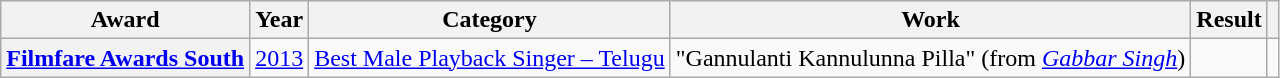<table class="wikitable plainrowheaders sortable">
<tr>
<th scope="col">Award</th>
<th scope="col">Year</th>
<th scope="col">Category</th>
<th scope="col">Work</th>
<th scope="col">Result</th>
<th scope="col" class="unsortable"></th>
</tr>
<tr>
<th scope="row"><a href='#'>Filmfare Awards South</a></th>
<td><a href='#'>2013</a></td>
<td><a href='#'>Best Male Playback Singer – Telugu</a></td>
<td>"Gannulanti Kannulunna Pilla" (from <a href='#'><em>Gabbar Singh</em></a>)</td>
<td></td>
<td></td>
</tr>
</table>
